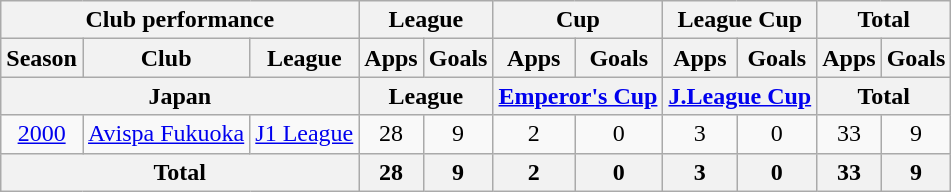<table class="wikitable" style="text-align:center;">
<tr>
<th colspan=3>Club performance</th>
<th colspan=2>League</th>
<th colspan=2>Cup</th>
<th colspan=2>League Cup</th>
<th colspan=2>Total</th>
</tr>
<tr>
<th>Season</th>
<th>Club</th>
<th>League</th>
<th>Apps</th>
<th>Goals</th>
<th>Apps</th>
<th>Goals</th>
<th>Apps</th>
<th>Goals</th>
<th>Apps</th>
<th>Goals</th>
</tr>
<tr>
<th colspan=3>Japan</th>
<th colspan=2>League</th>
<th colspan=2><a href='#'>Emperor's Cup</a></th>
<th colspan=2><a href='#'>J.League Cup</a></th>
<th colspan=2>Total</th>
</tr>
<tr>
<td><a href='#'>2000</a></td>
<td><a href='#'>Avispa Fukuoka</a></td>
<td><a href='#'>J1 League</a></td>
<td>28</td>
<td>9</td>
<td>2</td>
<td>0</td>
<td>3</td>
<td>0</td>
<td>33</td>
<td>9</td>
</tr>
<tr>
<th colspan=3>Total</th>
<th>28</th>
<th>9</th>
<th>2</th>
<th>0</th>
<th>3</th>
<th>0</th>
<th>33</th>
<th>9</th>
</tr>
</table>
